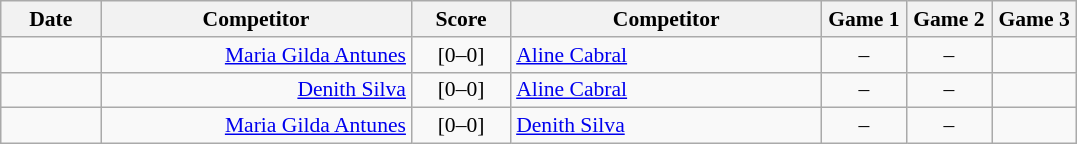<table class="wikitable" style="text-align:center; font-size:90% ">
<tr>
<th width="60">Date</th>
<th width="200" align="right">Competitor</th>
<th width="60">Score</th>
<th width="200" align="left">Competitor</th>
<th width="50">Game 1</th>
<th width="50">Game 2</th>
<th width="50">Game 3</th>
</tr>
<tr>
<td></td>
<td align="right"><a href='#'>Maria Gilda Antunes</a> </td>
<td align="center">[0–0]</td>
<td align="left"> <a href='#'>Aline Cabral</a></td>
<td>–</td>
<td>–</td>
<td></td>
</tr>
<tr>
<td></td>
<td align="right"><a href='#'>Denith Silva</a> </td>
<td align="center">[0–0]</td>
<td align="left"> <a href='#'>Aline Cabral</a></td>
<td>–</td>
<td>–</td>
<td></td>
</tr>
<tr>
<td></td>
<td align="right"><a href='#'>Maria Gilda Antunes</a> </td>
<td align="center">[0–0]</td>
<td align="left"> <a href='#'>Denith Silva</a></td>
<td>–</td>
<td>–</td>
<td></td>
</tr>
</table>
